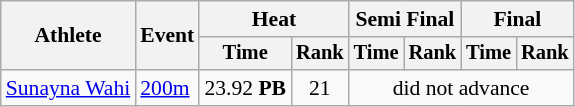<table class=wikitable style="font-size:90%">
<tr>
<th rowspan="2">Athlete</th>
<th rowspan="2">Event</th>
<th colspan="2">Heat</th>
<th colspan="2">Semi Final</th>
<th colspan="2">Final</th>
</tr>
<tr style="font-size:95%">
<th>Time</th>
<th>Rank</th>
<th>Time</th>
<th>Rank</th>
<th>Time</th>
<th>Rank</th>
</tr>
<tr align=center>
<td align=left rowspan="1"><a href='#'>Sunayna Wahi</a></td>
<td align=left><a href='#'>200m</a></td>
<td>23.92 <strong>PB</strong></td>
<td>21</td>
<td colspan=4>did not advance</td>
</tr>
</table>
